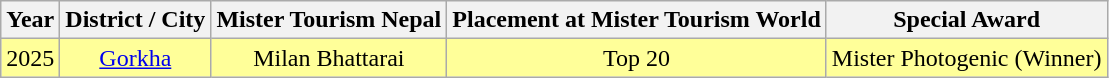<table class="wikitable">
<tr>
<th>Year</th>
<th>District / City</th>
<th>Mister Tourism Nepal</th>
<th>Placement at Mister Tourism World</th>
<th>Special Award</th>
</tr>
<tr align="center" style="background:#FFFF99;">
<td>2025</td>
<td><a href='#'>Gorkha</a></td>
<td>Milan Bhattarai </td>
<td>Top 20</td>
<td>Mister Photogenic (Winner)</td>
</tr>
</table>
